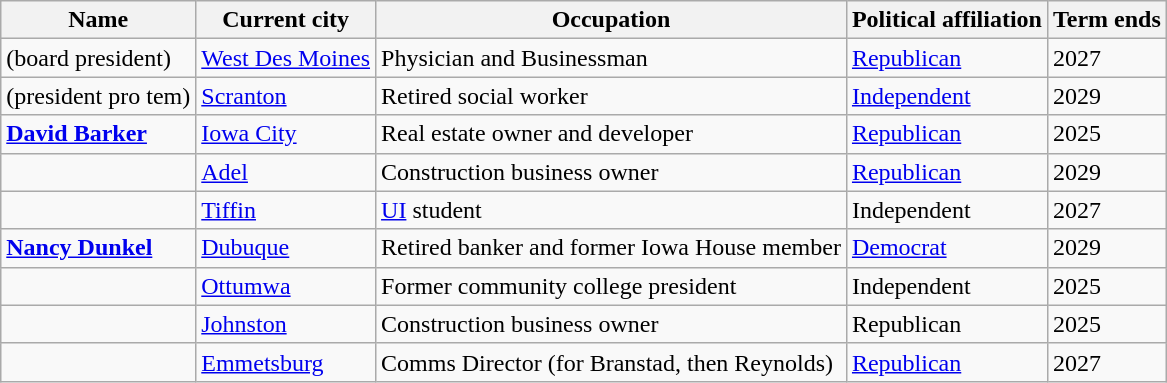<table class="wikitable sortable">
<tr>
<th>Name</th>
<th>Current city</th>
<th>Occupation</th>
<th>Political affiliation</th>
<th>Term ends</th>
</tr>
<tr>
<td><strong></strong> (board president)</td>
<td><a href='#'>West Des Moines</a></td>
<td>Physician and Businessman</td>
<td><a href='#'>Republican</a></td>
<td>2027</td>
</tr>
<tr>
<td><strong></strong> (president pro tem)</td>
<td><a href='#'>Scranton</a></td>
<td>Retired social worker</td>
<td><a href='#'>Independent</a></td>
<td>2029</td>
</tr>
<tr>
<td><strong><a href='#'>David Barker</a></strong></td>
<td><a href='#'>Iowa City</a></td>
<td>Real estate owner and developer</td>
<td><a href='#'>Republican</a></td>
<td>2025</td>
</tr>
<tr>
<td><strong></strong></td>
<td><a href='#'>Adel</a></td>
<td>Construction business owner</td>
<td><a href='#'>Republican</a></td>
<td>2029</td>
</tr>
<tr>
<td><strong></strong></td>
<td><a href='#'>Tiffin</a></td>
<td><a href='#'>UI</a> student</td>
<td>Independent</td>
<td>2027</td>
</tr>
<tr>
<td><strong><a href='#'>Nancy Dunkel</a></strong></td>
<td><a href='#'>Dubuque</a></td>
<td>Retired banker and former Iowa House member</td>
<td><a href='#'>Democrat</a></td>
<td>2029</td>
</tr>
<tr>
<td><strong></strong></td>
<td><a href='#'>Ottumwa</a></td>
<td>Former community college president</td>
<td>Independent</td>
<td>2025</td>
</tr>
<tr>
<td><strong></strong></td>
<td><a href='#'>Johnston</a></td>
<td>Construction business owner</td>
<td>Republican</td>
<td>2025</td>
</tr>
<tr>
<td><strong></strong></td>
<td><a href='#'>Emmetsburg</a></td>
<td>Comms Director (for Branstad, then Reynolds)</td>
<td><a href='#'>Republican</a></td>
<td>2027</td>
</tr>
</table>
